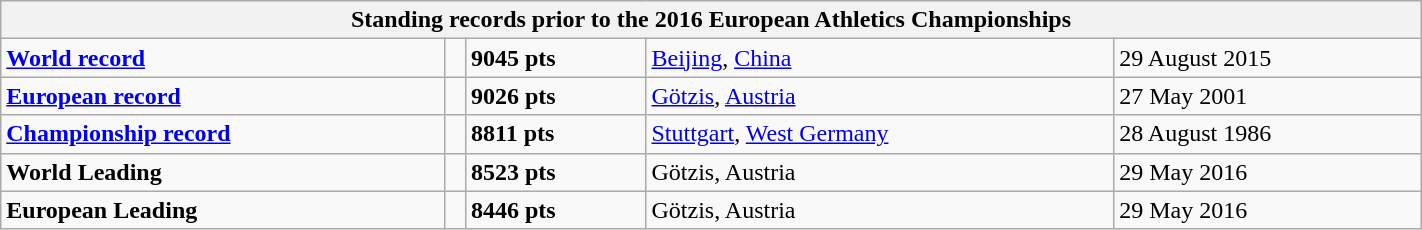<table class="wikitable" width=75%>
<tr>
<th colspan="5">Standing records prior to the 2016 European Athletics Championships</th>
</tr>
<tr>
<td><strong><a href='#'>World record</a></strong></td>
<td></td>
<td><strong>9045 pts</strong></td>
<td><a href='#'>Beijing</a>, <a href='#'>China</a></td>
<td>29 August 2015</td>
</tr>
<tr>
<td><strong><a href='#'>European record</a></strong></td>
<td></td>
<td><strong>9026 pts</strong></td>
<td><a href='#'>Götzis</a>, <a href='#'>Austria</a></td>
<td>27 May 2001</td>
</tr>
<tr>
<td><strong><a href='#'>Championship record</a></strong></td>
<td></td>
<td><strong>8811 pts</strong></td>
<td><a href='#'>Stuttgart</a>, <a href='#'>West Germany</a></td>
<td>28 August 1986</td>
</tr>
<tr>
<td><strong>World Leading</strong></td>
<td></td>
<td><strong>8523 pts</strong></td>
<td>Götzis, Austria</td>
<td>29 May 2016</td>
</tr>
<tr>
<td><strong>European Leading</strong></td>
<td></td>
<td><strong>8446 pts</strong></td>
<td>Götzis, Austria</td>
<td>29 May 2016</td>
</tr>
</table>
